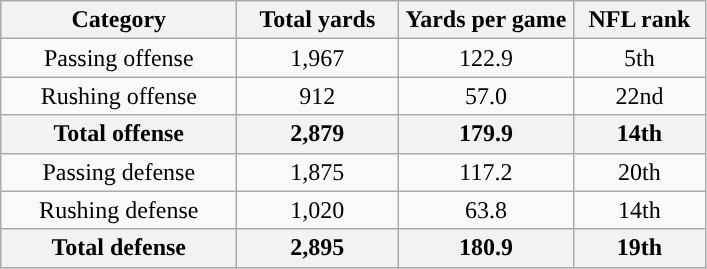<table class="wikitable" style="text-align:center">
<tr>
<th width=150px>Category</th>
<th width=100px>Total yards</th>
<th width=110px>Yards per game</th>
<th width=80px>NFL rank<br></th>
</tr>
<tr>
<td>Passing offense</td>
<td>1,967</td>
<td>122.9</td>
<td>5th</td>
</tr>
<tr>
<td>Rushing offense</td>
<td>912</td>
<td>57.0</td>
<td>22nd</td>
</tr>
<tr>
<th>Total offense</th>
<th>2,879</th>
<th>179.9</th>
<th>14th</th>
</tr>
<tr>
<td>Passing defense</td>
<td>1,875</td>
<td>117.2</td>
<td>20th</td>
</tr>
<tr>
<td>Rushing defense</td>
<td>1,020</td>
<td>63.8</td>
<td>14th</td>
</tr>
<tr>
<th>Total defense</th>
<th>2,895</th>
<th>180.9</th>
<th>19th</th>
</tr>
</table>
